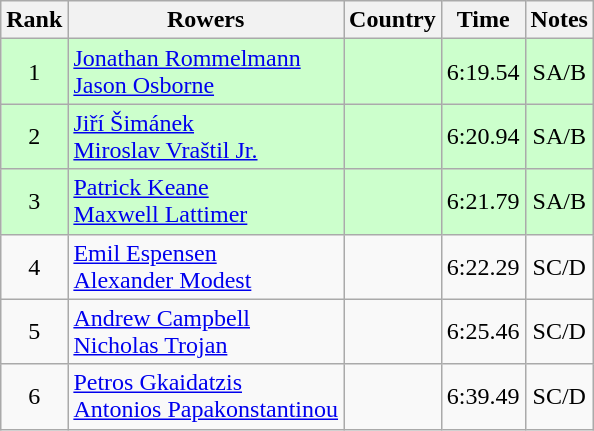<table class="wikitable" style="text-align:center">
<tr>
<th>Rank</th>
<th>Rowers</th>
<th>Country</th>
<th>Time</th>
<th>Notes</th>
</tr>
<tr bgcolor=ccffcc>
<td>1</td>
<td align="left"><a href='#'>Jonathan Rommelmann</a><br><a href='#'>Jason Osborne</a></td>
<td align="left"></td>
<td>6:19.54</td>
<td>SA/B</td>
</tr>
<tr bgcolor=ccffcc>
<td>2</td>
<td align="left"><a href='#'>Jiří Šimánek</a><br><a href='#'>Miroslav Vraštil Jr.</a></td>
<td align="left"></td>
<td>6:20.94</td>
<td>SA/B</td>
</tr>
<tr bgcolor=ccffcc>
<td>3</td>
<td align="left"><a href='#'>Patrick Keane</a><br><a href='#'>Maxwell Lattimer</a></td>
<td align="left"></td>
<td>6:21.79</td>
<td>SA/B</td>
</tr>
<tr>
<td>4</td>
<td align="left"><a href='#'>Emil Espensen</a><br><a href='#'>Alexander Modest</a></td>
<td align="left"></td>
<td>6:22.29</td>
<td>SC/D</td>
</tr>
<tr>
<td>5</td>
<td align="left"><a href='#'>Andrew Campbell</a><br><a href='#'>Nicholas Trojan</a></td>
<td align="left"></td>
<td>6:25.46</td>
<td>SC/D</td>
</tr>
<tr>
<td>6</td>
<td align="left"><a href='#'>Petros Gkaidatzis</a><br><a href='#'>Antonios Papakonstantinou</a></td>
<td align="left"></td>
<td>6:39.49</td>
<td>SC/D</td>
</tr>
</table>
